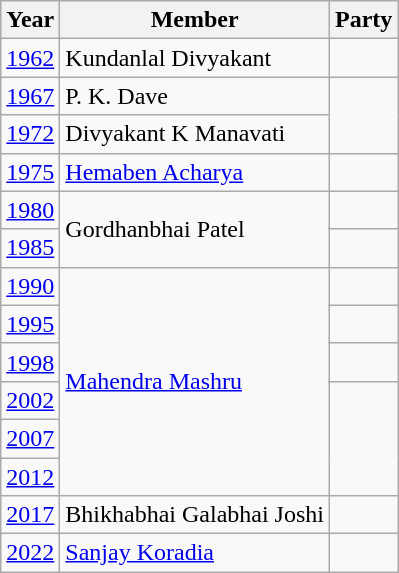<table class="wikitable sortable">
<tr>
<th>Year</th>
<th>Member</th>
<th colspan="2">Party</th>
</tr>
<tr>
<td><a href='#'>1962</a></td>
<td>Kundanlal Divyakant</td>
<td></td>
</tr>
<tr>
<td><a href='#'>1967</a></td>
<td>P. K. Dave</td>
</tr>
<tr>
<td><a href='#'>1972</a></td>
<td>Divyakant K Manavati</td>
</tr>
<tr>
<td><a href='#'>1975</a></td>
<td><a href='#'>Hemaben Acharya</a></td>
<td></td>
</tr>
<tr>
<td><a href='#'>1980</a></td>
<td rowspan="2">Gordhanbhai Patel</td>
<td></td>
</tr>
<tr>
<td><a href='#'>1985</a></td>
<td></td>
</tr>
<tr>
<td><a href='#'>1990</a></td>
<td rowspan="6"><a href='#'>Mahendra Mashru</a></td>
<td></td>
</tr>
<tr>
<td><a href='#'>1995</a></td>
</tr>
<tr>
<td><a href='#'>1998</a></td>
<td></td>
</tr>
<tr>
<td><a href='#'>2002</a></td>
</tr>
<tr>
<td><a href='#'>2007</a></td>
</tr>
<tr>
<td><a href='#'>2012</a></td>
</tr>
<tr>
<td><a href='#'>2017</a></td>
<td>Bhikhabhai Galabhai Joshi</td>
<td></td>
</tr>
<tr>
<td><a href='#'>2022</a></td>
<td><a href='#'>Sanjay Koradia</a></td>
<td></td>
</tr>
</table>
